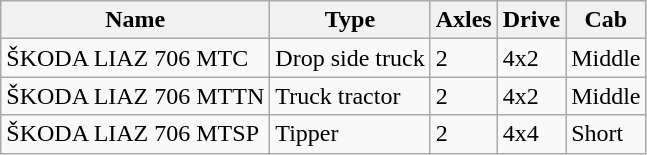<table class="wikitable">
<tr>
<th>Name</th>
<th>Type</th>
<th>Axles</th>
<th>Drive</th>
<th>Cab</th>
</tr>
<tr>
<td>ŠKODA LIAZ 706 MTC</td>
<td>Drop side truck</td>
<td>2</td>
<td>4x2</td>
<td>Middle</td>
</tr>
<tr>
<td>ŠKODA LIAZ 706 MTTN</td>
<td>Truck tractor</td>
<td>2</td>
<td>4x2</td>
<td>Middle</td>
</tr>
<tr>
<td>ŠKODA LIAZ 706 MTSP</td>
<td>Tipper</td>
<td>2</td>
<td>4x4</td>
<td>Short</td>
</tr>
</table>
